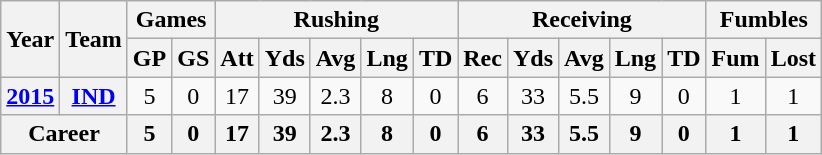<table class=wikitable style="text-align:center;">
<tr>
<th rowspan="2">Year</th>
<th rowspan="2">Team</th>
<th colspan="2">Games</th>
<th colspan="5">Rushing</th>
<th colspan="5">Receiving</th>
<th colspan="2">Fumbles</th>
</tr>
<tr>
<th>GP</th>
<th>GS</th>
<th>Att</th>
<th>Yds</th>
<th>Avg</th>
<th>Lng</th>
<th>TD</th>
<th>Rec</th>
<th>Yds</th>
<th>Avg</th>
<th>Lng</th>
<th>TD</th>
<th>Fum</th>
<th>Lost</th>
</tr>
<tr>
<th><a href='#'>2015</a></th>
<th><a href='#'>IND</a></th>
<td>5</td>
<td>0</td>
<td>17</td>
<td>39</td>
<td>2.3</td>
<td>8</td>
<td>0</td>
<td>6</td>
<td>33</td>
<td>5.5</td>
<td>9</td>
<td>0</td>
<td>1</td>
<td>1</td>
</tr>
<tr>
<th colspan="2">Career</th>
<th>5</th>
<th>0</th>
<th>17</th>
<th>39</th>
<th>2.3</th>
<th>8</th>
<th>0</th>
<th>6</th>
<th>33</th>
<th>5.5</th>
<th>9</th>
<th>0</th>
<th>1</th>
<th>1</th>
</tr>
</table>
